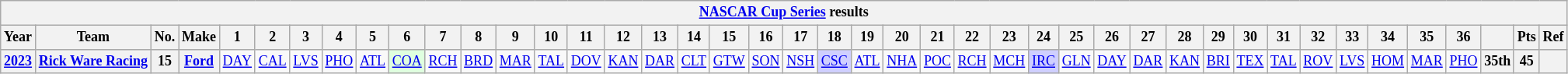<table class="wikitable" style="text-align:center; font-size:75%">
<tr>
<th colspan=43><a href='#'>NASCAR Cup Series</a> results</th>
</tr>
<tr>
<th scope="col">Year</th>
<th scope="col">Team</th>
<th scope="col">No.</th>
<th scope="col">Make</th>
<th scope="col">1</th>
<th scope="col">2</th>
<th scope="col">3</th>
<th scope="col">4</th>
<th scope="col">5</th>
<th scope="col">6</th>
<th scope="col">7</th>
<th scope="col">8</th>
<th scope="col">9</th>
<th scope="col">10</th>
<th scope="col">11</th>
<th scope="col">12</th>
<th scope="col">13</th>
<th scope="col">14</th>
<th scope="col">15</th>
<th scope="col">16</th>
<th scope="col">17</th>
<th scope="col">18</th>
<th scope="col">19</th>
<th scope="col">20</th>
<th scope="col">21</th>
<th scope="col">22</th>
<th scope="col">23</th>
<th scope="col">24</th>
<th scope="col">25</th>
<th scope="col">26</th>
<th scope="col">27</th>
<th scope="col">28</th>
<th scope="col">29</th>
<th scope="col">30</th>
<th scope="col">31</th>
<th scope="col">32</th>
<th scope="col">33</th>
<th scope="col">34</th>
<th scope="col">35</th>
<th scope="col">36</th>
<th scope="col"></th>
<th scope="col">Pts</th>
<th scope="col">Ref</th>
</tr>
<tr>
<th scope="row"><a href='#'>2023</a></th>
<th nowrap><a href='#'>Rick Ware Racing</a></th>
<th>15</th>
<th><a href='#'>Ford</a></th>
<td><a href='#'>DAY</a></td>
<td><a href='#'>CAL</a></td>
<td><a href='#'>LVS</a></td>
<td><a href='#'>PHO</a></td>
<td><a href='#'>ATL</a></td>
<td style="background:#DFFFDF;"><a href='#'>COA</a><br></td>
<td><a href='#'>RCH</a></td>
<td><a href='#'>BRD</a></td>
<td><a href='#'>MAR</a></td>
<td><a href='#'>TAL</a></td>
<td><a href='#'>DOV</a></td>
<td><a href='#'>KAN</a></td>
<td><a href='#'>DAR</a></td>
<td><a href='#'>CLT</a></td>
<td><a href='#'>GTW</a></td>
<td><a href='#'>SON</a></td>
<td><a href='#'>NSH</a></td>
<td style="background:#CFCFFF;"><a href='#'>CSC</a><br></td>
<td><a href='#'>ATL</a></td>
<td><a href='#'>NHA</a></td>
<td><a href='#'>POC</a></td>
<td><a href='#'>RCH</a></td>
<td><a href='#'>MCH</a></td>
<td style="background:#CFCFFF;"><a href='#'>IRC</a><br></td>
<td><a href='#'>GLN</a></td>
<td><a href='#'>DAY</a></td>
<td><a href='#'>DAR</a></td>
<td><a href='#'>KAN</a></td>
<td><a href='#'>BRI</a></td>
<td><a href='#'>TEX</a></td>
<td><a href='#'>TAL</a></td>
<td><a href='#'>ROV</a></td>
<td><a href='#'>LVS</a></td>
<td><a href='#'>HOM</a></td>
<td><a href='#'>MAR</a></td>
<td><a href='#'>PHO</a></td>
<th>35th</th>
<th>45</th>
<th></th>
</tr>
</table>
